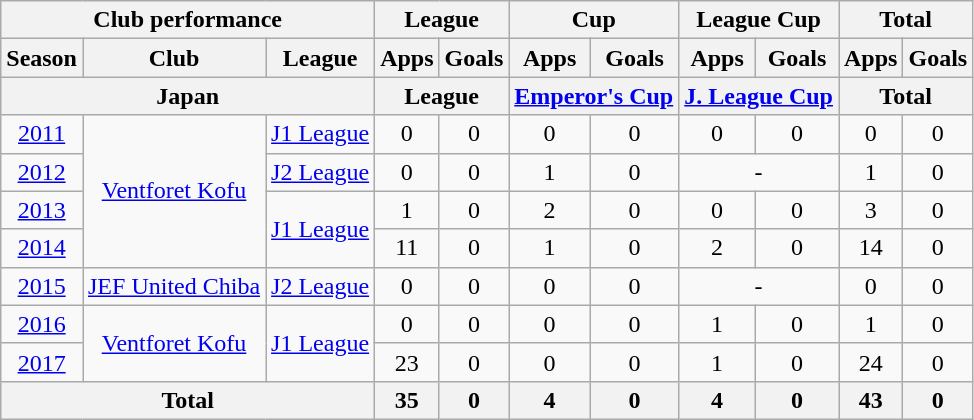<table class="wikitable" style="text-align:center;">
<tr>
<th colspan=3>Club performance</th>
<th colspan=2>League</th>
<th colspan=2>Cup</th>
<th colspan=2>League Cup</th>
<th colspan=2>Total</th>
</tr>
<tr>
<th>Season</th>
<th>Club</th>
<th>League</th>
<th>Apps</th>
<th>Goals</th>
<th>Apps</th>
<th>Goals</th>
<th>Apps</th>
<th>Goals</th>
<th>Apps</th>
<th>Goals</th>
</tr>
<tr>
<th colspan=3>Japan</th>
<th colspan=2>League</th>
<th colspan=2><a href='#'>Emperor's Cup</a></th>
<th colspan=2><a href='#'>J. League Cup</a></th>
<th colspan=2>Total</th>
</tr>
<tr>
<td><a href='#'>2011</a></td>
<td rowspan="4"><a href='#'>Ventforet Kofu</a></td>
<td><a href='#'>J1 League</a></td>
<td>0</td>
<td>0</td>
<td>0</td>
<td>0</td>
<td>0</td>
<td>0</td>
<td>0</td>
<td>0</td>
</tr>
<tr>
<td><a href='#'>2012</a></td>
<td><a href='#'>J2 League</a></td>
<td>0</td>
<td>0</td>
<td>1</td>
<td>0</td>
<td colspan="2">-</td>
<td>1</td>
<td>0</td>
</tr>
<tr>
<td><a href='#'>2013</a></td>
<td rowspan="2"><a href='#'>J1 League</a></td>
<td>1</td>
<td>0</td>
<td>2</td>
<td>0</td>
<td>0</td>
<td>0</td>
<td>3</td>
<td>0</td>
</tr>
<tr>
<td><a href='#'>2014</a></td>
<td>11</td>
<td>0</td>
<td>1</td>
<td>0</td>
<td>2</td>
<td>0</td>
<td>14</td>
<td>0</td>
</tr>
<tr>
<td><a href='#'>2015</a></td>
<td><a href='#'>JEF United Chiba</a></td>
<td><a href='#'>J2 League</a></td>
<td>0</td>
<td>0</td>
<td>0</td>
<td>0</td>
<td colspan="2">-</td>
<td>0</td>
<td>0</td>
</tr>
<tr>
<td><a href='#'>2016</a></td>
<td rowspan="2"><a href='#'>Ventforet Kofu</a></td>
<td rowspan="2"><a href='#'>J1 League</a></td>
<td>0</td>
<td>0</td>
<td>0</td>
<td>0</td>
<td>1</td>
<td>0</td>
<td>1</td>
<td>0</td>
</tr>
<tr>
<td><a href='#'>2017</a></td>
<td>23</td>
<td>0</td>
<td>0</td>
<td>0</td>
<td>1</td>
<td>0</td>
<td>24</td>
<td>0</td>
</tr>
<tr>
<th colspan=3>Total</th>
<th>35</th>
<th>0</th>
<th>4</th>
<th>0</th>
<th>4</th>
<th>0</th>
<th>43</th>
<th>0</th>
</tr>
</table>
